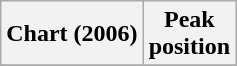<table class="wikitable plainrowheaders" style="text-align:center">
<tr>
<th>Chart (2006)</th>
<th>Peak<br>position</th>
</tr>
<tr>
</tr>
</table>
